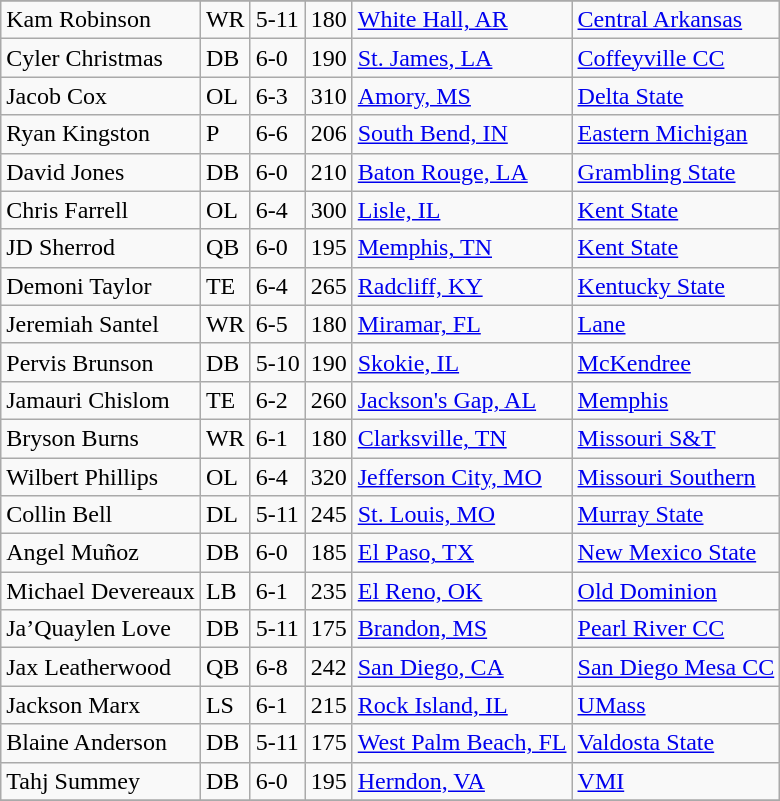<table class="wikitable sortable">
<tr>
</tr>
<tr>
<td>Kam Robinson</td>
<td>WR</td>
<td>5-11</td>
<td>180</td>
<td><a href='#'>White Hall, AR</a></td>
<td><a href='#'>Central Arkansas</a></td>
</tr>
<tr>
<td>Cyler Christmas</td>
<td>DB</td>
<td>6-0</td>
<td>190</td>
<td><a href='#'>St. James, LA</a></td>
<td><a href='#'>Coffeyville CC</a></td>
</tr>
<tr>
<td>Jacob Cox</td>
<td>OL</td>
<td>6-3</td>
<td>310</td>
<td><a href='#'>Amory, MS</a></td>
<td><a href='#'>Delta State</a></td>
</tr>
<tr>
<td>Ryan Kingston</td>
<td>P</td>
<td>6-6</td>
<td>206</td>
<td><a href='#'>South Bend, IN</a></td>
<td><a href='#'>Eastern Michigan</a></td>
</tr>
<tr>
<td>David Jones</td>
<td>DB</td>
<td>6-0</td>
<td>210</td>
<td><a href='#'>Baton Rouge, LA</a></td>
<td><a href='#'>Grambling State</a></td>
</tr>
<tr>
<td>Chris Farrell</td>
<td>OL</td>
<td>6-4</td>
<td>300</td>
<td><a href='#'>Lisle, IL</a></td>
<td><a href='#'>Kent State</a></td>
</tr>
<tr>
<td>JD Sherrod</td>
<td>QB</td>
<td>6-0</td>
<td>195</td>
<td><a href='#'>Memphis, TN</a></td>
<td><a href='#'>Kent State</a></td>
</tr>
<tr>
<td>Demoni Taylor</td>
<td>TE</td>
<td>6-4</td>
<td>265</td>
<td><a href='#'>Radcliff, KY</a></td>
<td><a href='#'>Kentucky State</a></td>
</tr>
<tr>
<td>Jeremiah Santel</td>
<td>WR</td>
<td>6-5</td>
<td>180</td>
<td><a href='#'>Miramar, FL</a></td>
<td><a href='#'>Lane</a></td>
</tr>
<tr>
<td>Pervis Brunson</td>
<td>DB</td>
<td>5-10</td>
<td>190</td>
<td><a href='#'>Skokie, IL</a></td>
<td><a href='#'>McKendree</a></td>
</tr>
<tr>
<td>Jamauri Chislom</td>
<td>TE</td>
<td>6-2</td>
<td>260</td>
<td><a href='#'>Jackson's Gap, AL</a></td>
<td><a href='#'>Memphis</a></td>
</tr>
<tr>
<td>Bryson Burns</td>
<td>WR</td>
<td>6-1</td>
<td>180</td>
<td><a href='#'>Clarksville, TN</a></td>
<td><a href='#'>Missouri S&T</a></td>
</tr>
<tr>
<td>Wilbert Phillips</td>
<td>OL</td>
<td>6-4</td>
<td>320</td>
<td><a href='#'>Jefferson City, MO</a></td>
<td><a href='#'>Missouri Southern</a></td>
</tr>
<tr>
<td>Collin Bell</td>
<td>DL</td>
<td>5-11</td>
<td>245</td>
<td><a href='#'>St. Louis, MO</a></td>
<td><a href='#'>Murray State</a></td>
</tr>
<tr>
<td>Angel Muñoz</td>
<td>DB</td>
<td>6-0</td>
<td>185</td>
<td><a href='#'>El Paso, TX</a></td>
<td><a href='#'>New Mexico State</a></td>
</tr>
<tr>
<td>Michael Devereaux</td>
<td>LB</td>
<td>6-1</td>
<td>235</td>
<td><a href='#'>El Reno, OK</a></td>
<td><a href='#'>Old Dominion</a></td>
</tr>
<tr>
<td>Ja’Quaylen Love</td>
<td>DB</td>
<td>5-11</td>
<td>175</td>
<td><a href='#'>Brandon, MS</a></td>
<td><a href='#'>Pearl River CC</a></td>
</tr>
<tr>
<td>Jax Leatherwood</td>
<td>QB</td>
<td>6-8</td>
<td>242</td>
<td><a href='#'>San Diego, CA</a></td>
<td><a href='#'>San Diego Mesa CC</a></td>
</tr>
<tr>
<td>Jackson Marx</td>
<td>LS</td>
<td>6-1</td>
<td>215</td>
<td><a href='#'>Rock Island, IL</a></td>
<td><a href='#'>UMass</a></td>
</tr>
<tr>
<td>Blaine Anderson</td>
<td>DB</td>
<td>5-11</td>
<td>175</td>
<td><a href='#'>West Palm Beach, FL</a></td>
<td><a href='#'>Valdosta State</a></td>
</tr>
<tr>
<td>Tahj Summey</td>
<td>DB</td>
<td>6-0</td>
<td>195</td>
<td><a href='#'>Herndon, VA</a></td>
<td><a href='#'>VMI</a></td>
</tr>
<tr>
</tr>
</table>
